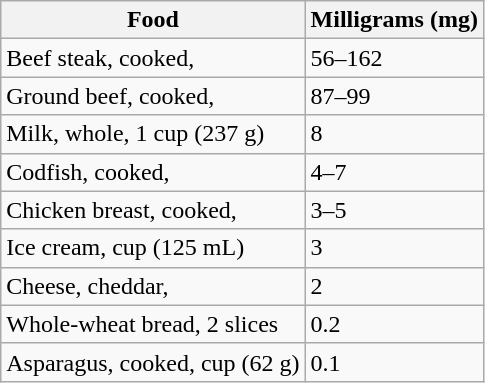<table class="wikitable">
<tr>
<th>Food</th>
<th>Milligrams (mg)</th>
</tr>
<tr>
<td>Beef steak, cooked, </td>
<td>56–162</td>
</tr>
<tr>
<td>Ground beef, cooked, </td>
<td>87–99</td>
</tr>
<tr>
<td>Milk, whole, 1 cup (237 g)</td>
<td>8</td>
</tr>
<tr>
<td>Codfish, cooked, </td>
<td>4–7</td>
</tr>
<tr>
<td>Chicken breast, cooked, </td>
<td>3–5</td>
</tr>
<tr>
<td>Ice cream,  cup (125 mL)</td>
<td>3</td>
</tr>
<tr>
<td>Cheese, cheddar, </td>
<td>2</td>
</tr>
<tr>
<td>Whole-wheat bread, 2 slices</td>
<td>0.2</td>
</tr>
<tr>
<td>Asparagus, cooked,  cup (62 g)</td>
<td>0.1</td>
</tr>
</table>
